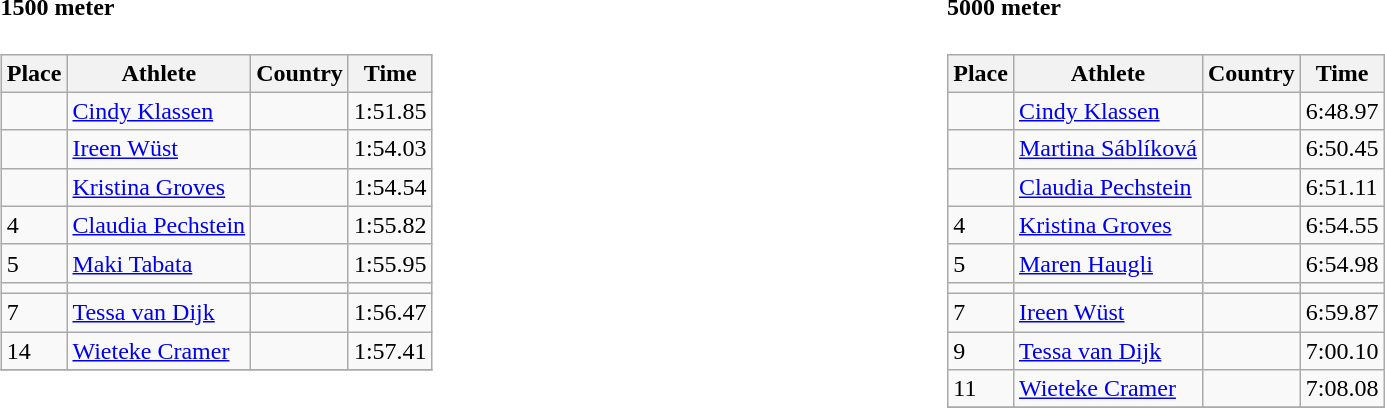<table width=100%>
<tr>
<td width=50% align=left valign=top><br><h4>1500 meter</h4><table class="wikitable" border="1">
<tr>
<th>Place</th>
<th>Athlete</th>
<th>Country</th>
<th>Time</th>
</tr>
<tr>
<td></td>
<td><a href='#'>Cindy Klassen</a></td>
<td></td>
<td>1:51.85</td>
</tr>
<tr>
<td></td>
<td><a href='#'>Ireen Wüst</a></td>
<td></td>
<td>1:54.03</td>
</tr>
<tr>
<td></td>
<td><a href='#'>Kristina Groves</a></td>
<td></td>
<td>1:54.54</td>
</tr>
<tr>
<td>4</td>
<td><a href='#'>Claudia Pechstein</a></td>
<td></td>
<td>1:55.82</td>
</tr>
<tr>
<td>5</td>
<td><a href='#'>Maki Tabata</a></td>
<td></td>
<td>1:55.95</td>
</tr>
<tr>
<td></td>
<td></td>
<td></td>
<td></td>
</tr>
<tr>
<td>7</td>
<td><a href='#'>Tessa van Dijk</a></td>
<td></td>
<td>1:56.47</td>
</tr>
<tr>
<td>14</td>
<td><a href='#'>Wieteke Cramer</a></td>
<td></td>
<td>1:57.41</td>
</tr>
<tr>
</tr>
</table>
</td>
<td width=50% align=left valign=top><br><h4>5000 meter</h4><table class="wikitable" border="1">
<tr>
<th>Place</th>
<th>Athlete</th>
<th>Country</th>
<th>Time</th>
</tr>
<tr>
<td></td>
<td><a href='#'>Cindy Klassen</a></td>
<td></td>
<td>6:48.97</td>
</tr>
<tr>
<td></td>
<td><a href='#'>Martina Sáblíková</a></td>
<td></td>
<td>6:50.45</td>
</tr>
<tr>
<td></td>
<td><a href='#'>Claudia Pechstein</a></td>
<td></td>
<td>6:51.11</td>
</tr>
<tr>
<td>4</td>
<td><a href='#'>Kristina Groves</a></td>
<td></td>
<td>6:54.55</td>
</tr>
<tr>
<td>5</td>
<td><a href='#'>Maren Haugli</a></td>
<td></td>
<td>6:54.98</td>
</tr>
<tr>
<td></td>
<td></td>
<td></td>
<td></td>
</tr>
<tr>
<td>7</td>
<td><a href='#'>Ireen Wüst</a></td>
<td></td>
<td>6:59.87</td>
</tr>
<tr>
<td>9</td>
<td><a href='#'>Tessa van Dijk</a></td>
<td></td>
<td>7:00.10</td>
</tr>
<tr>
<td>11</td>
<td><a href='#'>Wieteke Cramer</a></td>
<td></td>
<td>7:08.08</td>
</tr>
<tr>
</tr>
</table>
</td>
</tr>
</table>
